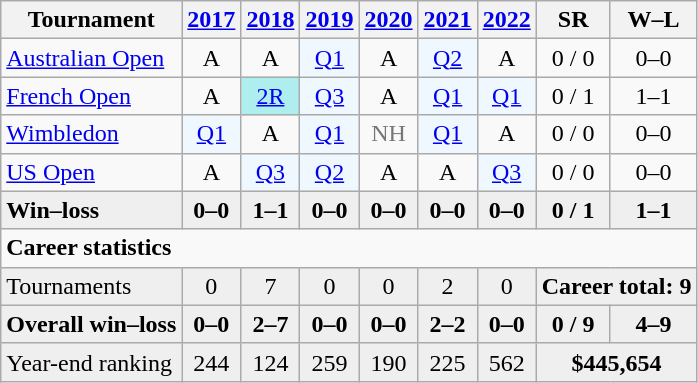<table class="wikitable" style="text-align:center;">
<tr>
<th>Tournament</th>
<th><a href='#'>2017</a></th>
<th><a href='#'>2018</a></th>
<th><a href='#'>2019</a></th>
<th><a href='#'>2020</a></th>
<th><a href='#'>2021</a></th>
<th><a href='#'>2022</a></th>
<th>SR</th>
<th>W–L</th>
</tr>
<tr>
<td align="left"><a href='#'>Australian Open</a></td>
<td>A</td>
<td>A</td>
<td bgcolor="f0f8ff"><a href='#'>Q1</a></td>
<td>A</td>
<td bgcolor="f0f8ff"><a href='#'>Q2</a></td>
<td>A</td>
<td>0 / 0</td>
<td>0–0</td>
</tr>
<tr>
<td align="left"><a href='#'>French Open</a></td>
<td>A</td>
<td bgcolor="#afeeee"><a href='#'>2R</a></td>
<td bgcolor="f0f8ff"><a href='#'>Q3</a></td>
<td>A</td>
<td bgcolor=f0f8ff><a href='#'>Q1</a></td>
<td bgcolor=f0f8ff><a href='#'>Q1</a></td>
<td>0 / 1</td>
<td>1–1</td>
</tr>
<tr>
<td align="left"><a href='#'>Wimbledon</a></td>
<td bgcolor="f0f8ff"><a href='#'>Q1</a></td>
<td>A</td>
<td bgcolor="f0f8ff"><a href='#'>Q1</a></td>
<td style="color:#767676;">NH</td>
<td bgcolor="f0f8ff"><a href='#'>Q1</a></td>
<td>A</td>
<td>0 / 0</td>
<td>0–0</td>
</tr>
<tr>
<td align="left"><a href='#'>US Open</a></td>
<td>A</td>
<td bgcolor="f0f8ff"><a href='#'>Q3</a></td>
<td bgcolor="f0f8ff"><a href='#'>Q2</a></td>
<td>A</td>
<td>A</td>
<td bgcolor=f0f8ff><a href='#'>Q3</a></td>
<td>0 / 0</td>
<td>0–0</td>
</tr>
<tr style="font-weight:bold; background:#efefef;">
<td align="left">Win–loss</td>
<td>0–0</td>
<td>1–1</td>
<td>0–0</td>
<td>0–0</td>
<td>0–0</td>
<td>0–0</td>
<td>0 / 1</td>
<td>1–1</td>
</tr>
<tr>
<td colspan="10" style="text-align:left;"><strong>Career statistics</strong></td>
</tr>
<tr style="background:#efefef;">
<td style="text-align:left;">Tournaments</td>
<td>0</td>
<td>7</td>
<td>0</td>
<td>0</td>
<td>2</td>
<td>0</td>
<td colspan="3"><strong>Career total: 9</strong></td>
</tr>
<tr style="font-weight:bold; background:#efefef;">
<td style="text-align:left">Overall win–loss</td>
<td>0–0</td>
<td>2–7</td>
<td>0–0</td>
<td>0–0</td>
<td>2–2</td>
<td>0–0</td>
<td>0 / 9</td>
<td>4–9</td>
</tr>
<tr style="background:#efefef;">
<td style="text-align:left;">Year-end ranking</td>
<td>244</td>
<td>124</td>
<td>259</td>
<td>190</td>
<td>225</td>
<td>562</td>
<td colspan="3"><strong>$445,654</strong></td>
</tr>
</table>
